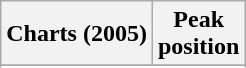<table class="wikitable sortable plainrowheaders" style="text-align:center;">
<tr>
<th scope="col">Charts (2005)</th>
<th scope="col">Peak<br>position</th>
</tr>
<tr>
</tr>
<tr>
</tr>
<tr>
</tr>
<tr>
</tr>
<tr>
</tr>
<tr>
</tr>
<tr>
</tr>
</table>
